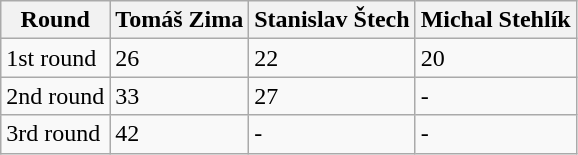<table class="wikitable">
<tr>
<th>Round</th>
<th>Tomáš Zima</th>
<th>Stanislav Štech</th>
<th>Michal Stehlík</th>
</tr>
<tr>
<td>1st round</td>
<td>26</td>
<td>22</td>
<td>20</td>
</tr>
<tr>
<td>2nd round</td>
<td>33</td>
<td>27</td>
<td>-</td>
</tr>
<tr>
<td>3rd round</td>
<td>42</td>
<td>-</td>
<td>-</td>
</tr>
</table>
